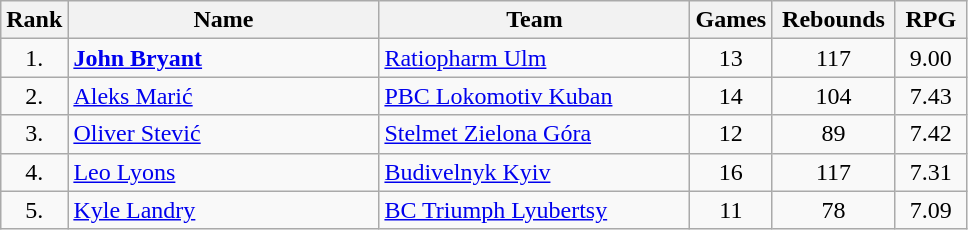<table class="wikitable" style="text-align: center;">
<tr>
<th>Rank</th>
<th width=200>Name</th>
<th width=200>Team</th>
<th>Games</th>
<th width=75>Rebounds</th>
<th width=40>RPG</th>
</tr>
<tr>
<td>1.</td>
<td align="left"> <strong><a href='#'>John Bryant</a></strong></td>
<td align="left"> <a href='#'>Ratiopharm Ulm</a></td>
<td>13</td>
<td>117</td>
<td>9.00</td>
</tr>
<tr>
<td>2.</td>
<td align="left"> <a href='#'>Aleks Marić</a></td>
<td align="left"> <a href='#'>PBC Lokomotiv Kuban</a></td>
<td>14</td>
<td>104</td>
<td>7.43</td>
</tr>
<tr>
<td>3.</td>
<td align="left"> <a href='#'>Oliver Stević</a></td>
<td align="left"> <a href='#'>Stelmet Zielona Góra</a></td>
<td>12</td>
<td>89</td>
<td>7.42</td>
</tr>
<tr>
<td>4.</td>
<td align="left"> <a href='#'>Leo Lyons</a></td>
<td align="left"> <a href='#'>Budivelnyk Kyiv</a></td>
<td>16</td>
<td>117</td>
<td>7.31</td>
</tr>
<tr>
<td>5.</td>
<td align="left"> <a href='#'>Kyle Landry</a></td>
<td align="left"> <a href='#'>BC Triumph Lyubertsy</a></td>
<td>11</td>
<td>78</td>
<td>7.09</td>
</tr>
</table>
